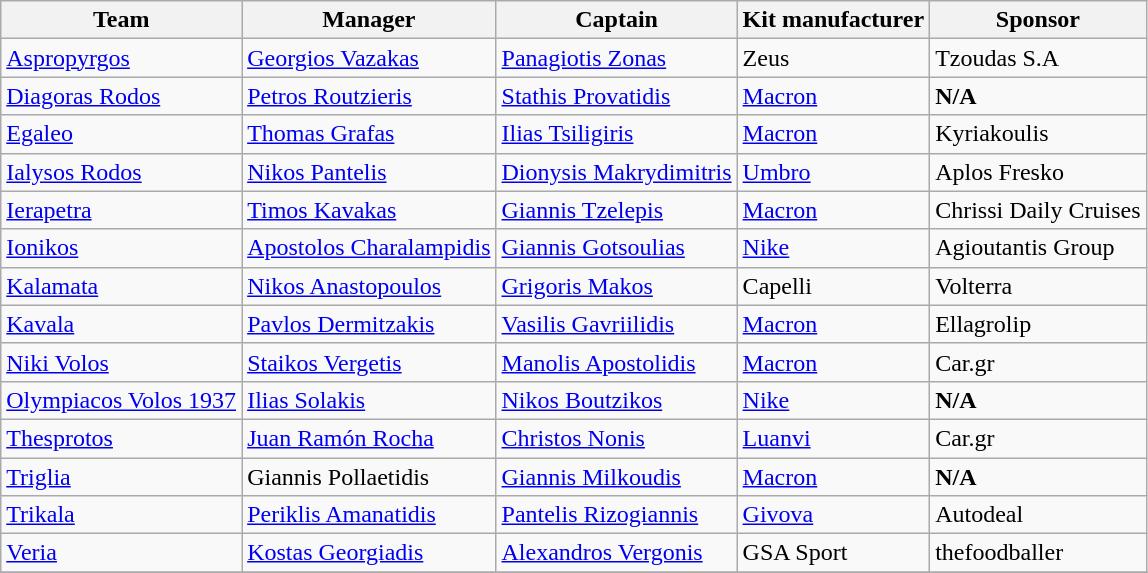<table class="wikitable sortable" style="text-align: left;">
<tr>
<th>Team</th>
<th>Manager</th>
<th>Captain</th>
<th>Kit manufacturer</th>
<th>Sponsor</th>
</tr>
<tr>
<td><a href='#'>Aspropyrgos</a></td>
<td> <a href='#'>Georgios Vazakas</a></td>
<td> <a href='#'>Panagiotis Zonas</a></td>
<td>Zeus</td>
<td>Tzoudas S.A</td>
</tr>
<tr>
<td><a href='#'>Diagoras Rodos</a></td>
<td> <a href='#'>Petros Routzieris</a></td>
<td> <a href='#'>Stathis Provatidis</a></td>
<td><a href='#'>Macron</a></td>
<td><strong>N/A</strong></td>
</tr>
<tr>
<td><a href='#'>Egaleo</a></td>
<td> <a href='#'>Thomas Grafas</a></td>
<td> <a href='#'>Ilias Tsiligiris</a></td>
<td><a href='#'>Macron</a></td>
<td>Kyriakoulis</td>
</tr>
<tr>
<td><a href='#'>Ialysos Rodos</a></td>
<td> <a href='#'>Nikos Pantelis</a></td>
<td> <a href='#'>Dionysis Makrydimitris</a></td>
<td><a href='#'>Umbro</a></td>
<td>Aplos Fresko</td>
</tr>
<tr>
<td><a href='#'>Ierapetra</a></td>
<td> <a href='#'>Timos Kavakas</a></td>
<td> <a href='#'>Giannis Tzelepis</a></td>
<td><a href='#'>Macron</a></td>
<td>Chrissi Daily Cruises</td>
</tr>
<tr>
<td><a href='#'>Ionikos</a></td>
<td> <a href='#'>Apostolos Charalampidis</a></td>
<td> <a href='#'>Giannis Gotsoulias</a></td>
<td><a href='#'>Nike</a></td>
<td>Agioutantis Group</td>
</tr>
<tr>
<td><a href='#'>Kalamata</a></td>
<td> <a href='#'>Nikos Anastopoulos</a></td>
<td> <a href='#'>Grigoris Makos</a></td>
<td>Capelli</td>
<td>Volterra</td>
</tr>
<tr>
<td><a href='#'>Kavala</a></td>
<td> <a href='#'>Pavlos Dermitzakis</a></td>
<td> <a href='#'>Vasilis Gavriilidis</a></td>
<td><a href='#'>Macron</a></td>
<td>Ellagrolip</td>
</tr>
<tr>
<td><a href='#'>Niki Volos</a></td>
<td> <a href='#'>Staikos Vergetis</a></td>
<td> <a href='#'>Manolis Apostolidis</a></td>
<td><a href='#'>Macron</a></td>
<td>Car.gr</td>
</tr>
<tr>
<td><a href='#'>Olympiacos Volos 1937</a></td>
<td> <a href='#'>Ilias Solakis</a></td>
<td> <a href='#'>Nikos Boutzikos</a></td>
<td><a href='#'>Nike</a></td>
<td><strong>N/A</strong></td>
</tr>
<tr>
<td><a href='#'>Thesprotos</a></td>
<td> <a href='#'>Juan Ramón Rocha</a></td>
<td> <a href='#'>Christos Nonis</a></td>
<td><a href='#'>Luanvi</a></td>
<td>Car.gr</td>
</tr>
<tr>
<td><a href='#'>Triglia</a></td>
<td> Giannis Pollaetidis</td>
<td> <a href='#'>Giannis Milkoudis</a></td>
<td><a href='#'>Macron</a></td>
<td><strong>N/A</strong></td>
</tr>
<tr>
<td><a href='#'>Trikala</a></td>
<td> <a href='#'>Periklis Amanatidis</a></td>
<td> <a href='#'>Pantelis Rizogiannis</a></td>
<td><a href='#'>Givova</a></td>
<td>Autodeal</td>
</tr>
<tr>
<td><a href='#'>Veria</a></td>
<td> <a href='#'>Kostas Georgiadis</a></td>
<td> <a href='#'>Alexandros Vergonis</a></td>
<td>GSA Sport</td>
<td>thefoodballer</td>
</tr>
<tr>
</tr>
</table>
